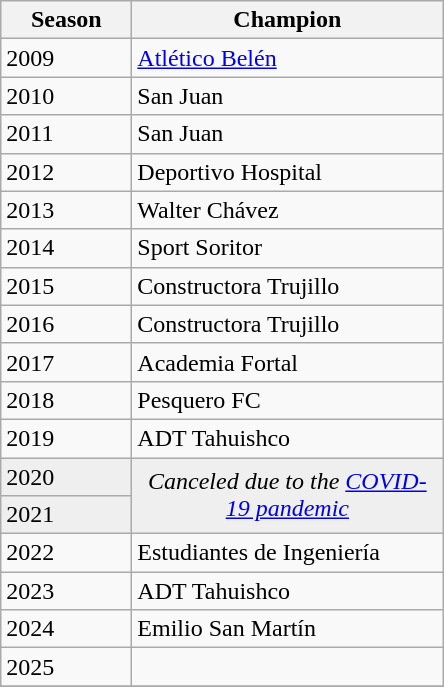<table class="wikitable sortable">
<tr>
<th width=80px>Season</th>
<th width=200px>Champion</th>
</tr>
<tr>
<td>2009</td>
<td><a href='#'>Atlético Belén</a></td>
</tr>
<tr>
<td>2010</td>
<td>San Juan</td>
</tr>
<tr>
<td>2011</td>
<td>San Juan</td>
</tr>
<tr>
<td>2012</td>
<td>Deportivo Hospital</td>
</tr>
<tr>
<td>2013</td>
<td>Walter Chávez</td>
</tr>
<tr>
<td>2014</td>
<td>Sport Soritor</td>
</tr>
<tr>
<td>2015</td>
<td>Constructora Trujillo</td>
</tr>
<tr>
<td>2016</td>
<td>Constructora Trujillo</td>
</tr>
<tr>
<td>2017</td>
<td>Academia Fortal</td>
</tr>
<tr>
<td>2018</td>
<td>Pesquero FC</td>
</tr>
<tr>
<td>2019</td>
<td>ADT Tahuishco</td>
</tr>
<tr bgcolor=#efefef>
<td>2020</td>
<td rowspan=2 colspan="1" align=center><em>Canceled due to the <a href='#'>COVID-19 pandemic</a></em></td>
</tr>
<tr bgcolor=#efefef>
<td>2021</td>
</tr>
<tr>
<td>2022</td>
<td>Estudiantes de Ingeniería</td>
</tr>
<tr>
<td>2023</td>
<td>ADT Tahuishco</td>
</tr>
<tr>
<td>2024</td>
<td>Emilio San Martín</td>
</tr>
<tr>
<td>2025</td>
<td></td>
</tr>
<tr>
</tr>
</table>
